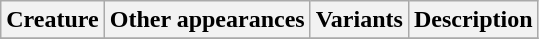<table class="wikitable">
<tr ">
<th>Creature</th>
<th>Other appearances</th>
<th>Variants</th>
<th>Description</th>
</tr>
<tr>
</tr>
</table>
